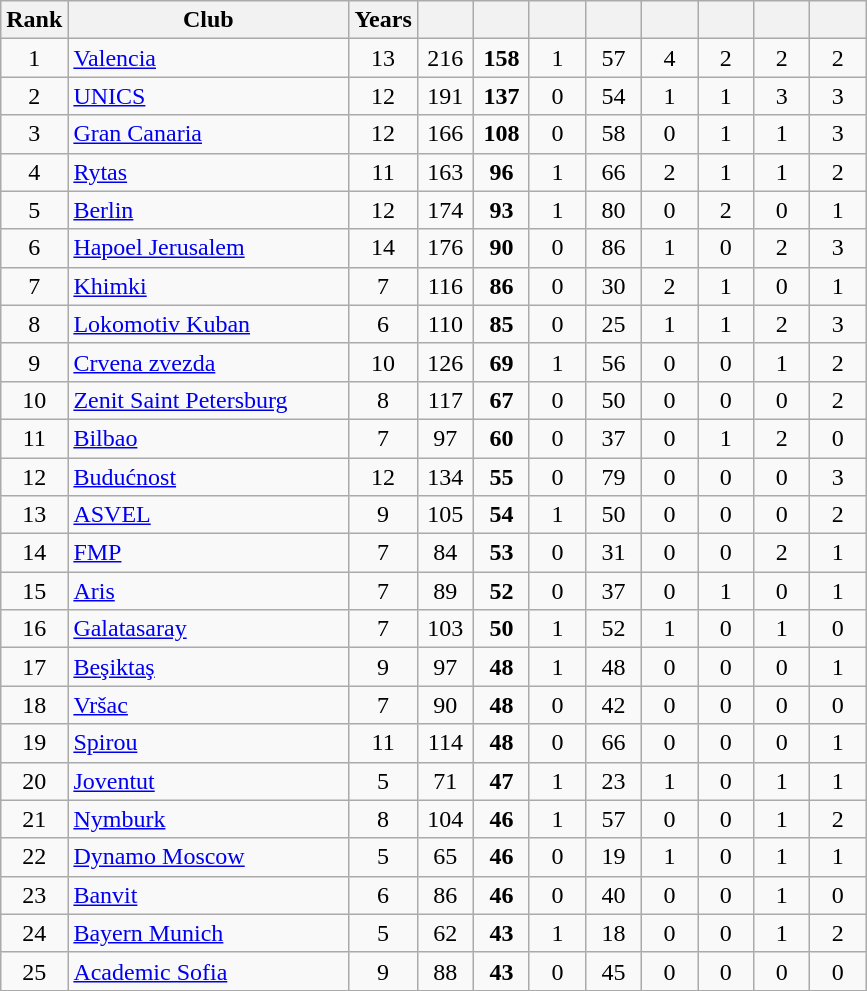<table class="wikitable" style="text-align:center">
<tr>
<th>Rank</th>
<th width=180>Club</th>
<th>Years</th>
<th width=30></th>
<th width=30></th>
<th width=30></th>
<th width=30></th>
<th width=30></th>
<th width=30></th>
<th width=30></th>
<th width=30></th>
</tr>
<tr>
<td>1</td>
<td align=left> <a href='#'>Valencia</a></td>
<td>13</td>
<td>216</td>
<td><strong>158</strong></td>
<td>1</td>
<td>57</td>
<td>4</td>
<td>2</td>
<td>2</td>
<td>2</td>
</tr>
<tr>
<td>2</td>
<td align=left> <a href='#'>UNICS</a></td>
<td>12</td>
<td>191</td>
<td><strong>137</strong></td>
<td>0</td>
<td>54</td>
<td>1</td>
<td>1</td>
<td>3</td>
<td>3</td>
</tr>
<tr>
<td>3</td>
<td align=left> <a href='#'>Gran Canaria</a></td>
<td>12</td>
<td>166</td>
<td><strong>108</strong></td>
<td>0</td>
<td>58</td>
<td>0</td>
<td>1</td>
<td>1</td>
<td>3</td>
</tr>
<tr>
<td>4</td>
<td align=left> <a href='#'>Rytas</a></td>
<td>11</td>
<td>163</td>
<td><strong>96</strong></td>
<td>1</td>
<td>66</td>
<td>2</td>
<td>1</td>
<td>1</td>
<td>2</td>
</tr>
<tr>
<td>5</td>
<td align=left> <a href='#'>Berlin</a></td>
<td>12</td>
<td>174</td>
<td><strong>93</strong></td>
<td>1</td>
<td>80</td>
<td>0</td>
<td>2</td>
<td>0</td>
<td>1</td>
</tr>
<tr>
<td>6</td>
<td align=left> <a href='#'>Hapoel Jerusalem</a></td>
<td>14</td>
<td>176</td>
<td><strong>90</strong></td>
<td>0</td>
<td>86</td>
<td>1</td>
<td>0</td>
<td>2</td>
<td>3</td>
</tr>
<tr>
<td>7</td>
<td align=left> <a href='#'>Khimki</a></td>
<td>7</td>
<td>116</td>
<td><strong>86</strong></td>
<td>0</td>
<td>30</td>
<td>2</td>
<td>1</td>
<td>0</td>
<td>1</td>
</tr>
<tr>
<td>8</td>
<td align=left> <a href='#'>Lokomotiv Kuban</a></td>
<td>6</td>
<td>110</td>
<td><strong>85</strong></td>
<td>0</td>
<td>25</td>
<td>1</td>
<td>1</td>
<td>2</td>
<td>3</td>
</tr>
<tr>
<td>9</td>
<td align=left> <a href='#'>Crvena zvezda</a></td>
<td>10</td>
<td>126</td>
<td><strong>69</strong></td>
<td>1</td>
<td>56</td>
<td>0</td>
<td>0</td>
<td>1</td>
<td>2</td>
</tr>
<tr>
<td>10</td>
<td align=left> <a href='#'>Zenit Saint Petersburg</a></td>
<td>8</td>
<td>117</td>
<td><strong>67</strong></td>
<td>0</td>
<td>50</td>
<td>0</td>
<td>0</td>
<td>0</td>
<td>2</td>
</tr>
<tr>
<td>11</td>
<td align=left> <a href='#'>Bilbao</a></td>
<td>7</td>
<td>97</td>
<td><strong>60</strong></td>
<td>0</td>
<td>37</td>
<td>0</td>
<td>1</td>
<td>2</td>
<td>0</td>
</tr>
<tr>
<td>12</td>
<td align=left> <a href='#'>Budućnost</a></td>
<td>12</td>
<td>134</td>
<td><strong>55</strong></td>
<td>0</td>
<td>79</td>
<td>0</td>
<td>0</td>
<td>0</td>
<td>3</td>
</tr>
<tr>
<td>13</td>
<td align=left> <a href='#'>ASVEL</a></td>
<td>9</td>
<td>105</td>
<td><strong>54</strong></td>
<td>1</td>
<td>50</td>
<td>0</td>
<td>0</td>
<td>0</td>
<td>2</td>
</tr>
<tr>
<td>14</td>
<td align=left> <a href='#'>FMP</a></td>
<td>7</td>
<td>84</td>
<td><strong>53</strong></td>
<td>0</td>
<td>31</td>
<td>0</td>
<td>0</td>
<td>2</td>
<td>1</td>
</tr>
<tr>
<td>15</td>
<td align=left> <a href='#'>Aris</a></td>
<td>7</td>
<td>89</td>
<td><strong>52</strong></td>
<td>0</td>
<td>37</td>
<td>0</td>
<td>1</td>
<td>0</td>
<td>1</td>
</tr>
<tr>
<td>16</td>
<td align=left> <a href='#'>Galatasaray</a></td>
<td>7</td>
<td>103</td>
<td><strong>50</strong></td>
<td>1</td>
<td>52</td>
<td>1</td>
<td>0</td>
<td>1</td>
<td>0</td>
</tr>
<tr>
<td>17</td>
<td align=left> <a href='#'>Beşiktaş</a></td>
<td>9</td>
<td>97</td>
<td><strong>48</strong></td>
<td>1</td>
<td>48</td>
<td>0</td>
<td>0</td>
<td>0</td>
<td>1</td>
</tr>
<tr>
<td>18</td>
<td align=left> <a href='#'>Vršac</a></td>
<td>7</td>
<td>90</td>
<td><strong>48</strong></td>
<td>0</td>
<td>42</td>
<td>0</td>
<td>0</td>
<td>0</td>
<td>0</td>
</tr>
<tr>
<td>19</td>
<td align=left> <a href='#'>Spirou</a></td>
<td>11</td>
<td>114</td>
<td><strong>48</strong></td>
<td>0</td>
<td>66</td>
<td>0</td>
<td>0</td>
<td>0</td>
<td>1</td>
</tr>
<tr>
<td>20</td>
<td align=left> <a href='#'>Joventut</a></td>
<td>5</td>
<td>71</td>
<td><strong>47</strong></td>
<td>1</td>
<td>23</td>
<td>1</td>
<td>0</td>
<td>1</td>
<td>1</td>
</tr>
<tr>
<td>21</td>
<td align=left> <a href='#'>Nymburk</a></td>
<td>8</td>
<td>104</td>
<td><strong>46</strong></td>
<td>1</td>
<td>57</td>
<td>0</td>
<td>0</td>
<td>1</td>
<td>2</td>
</tr>
<tr>
<td>22</td>
<td align=left> <a href='#'>Dynamo Moscow</a></td>
<td>5</td>
<td>65</td>
<td><strong>46</strong></td>
<td>0</td>
<td>19</td>
<td>1</td>
<td>0</td>
<td>1</td>
<td>1</td>
</tr>
<tr>
<td>23</td>
<td align=left> <a href='#'>Banvit</a></td>
<td>6</td>
<td>86</td>
<td><strong>46</strong></td>
<td>0</td>
<td>40</td>
<td>0</td>
<td>0</td>
<td>1</td>
<td>0</td>
</tr>
<tr>
<td>24</td>
<td align=left> <a href='#'>Bayern Munich</a></td>
<td>5</td>
<td>62</td>
<td><strong>43</strong></td>
<td>1</td>
<td>18</td>
<td>0</td>
<td>0</td>
<td>1</td>
<td>2</td>
</tr>
<tr>
<td>25</td>
<td align=left> <a href='#'>Academic Sofia</a></td>
<td>9</td>
<td>88</td>
<td><strong>43</strong></td>
<td>0</td>
<td>45</td>
<td>0</td>
<td>0</td>
<td>0</td>
<td>0</td>
</tr>
<tr>
</tr>
</table>
